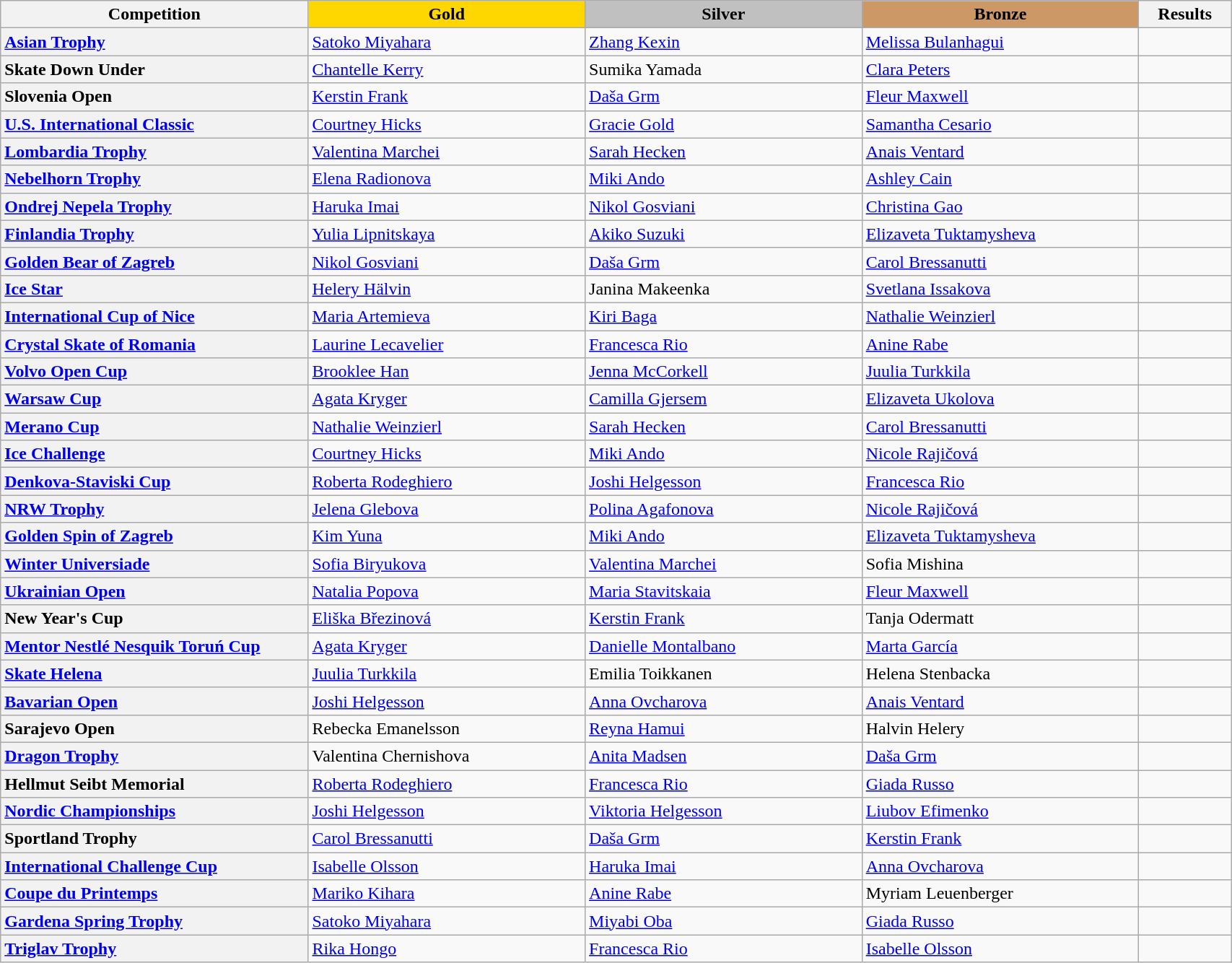<table class="wikitable unsortable" style="text-align:left; width:90%;">
<tr>
<th scope="col" style="text-align:center; width:25%">Competition</th>
<td scope="col" style="text-align:center; width:22.5%; background:gold"><strong>Gold</strong></td>
<td scope="col" style="text-align:center; width:22.5%; background:silver"><strong>Silver</strong></td>
<td scope="col" style="text-align:center; width:22.5%; background:#c96"><strong>Bronze</strong></td>
<th scope="col" style="text-align:center; width:7.5%">Results</th>
</tr>
<tr>
<th scope="row" style="text-align:left"> <a href='#'>Asian Trophy</a></th>
<td> <a href='#'>Satoko Miyahara</a></td>
<td> <a href='#'>Zhang Kexin</a></td>
<td> <a href='#'>Melissa Bulanhagui</a></td>
<td></td>
</tr>
<tr>
<th scope="row" style="text-align:left"> Skate Down Under</th>
<td> <a href='#'>Chantelle Kerry</a></td>
<td> Sumika Yamada</td>
<td> <a href='#'>Clara Peters</a></td>
<td></td>
</tr>
<tr>
<th scope="row" style="text-align:left"> Slovenia Open</th>
<td> <a href='#'>Kerstin Frank</a></td>
<td> <a href='#'>Daša Grm</a></td>
<td> <a href='#'>Fleur Maxwell</a></td>
<td></td>
</tr>
<tr>
<th scope="row" style="text-align:left"> <a href='#'>U.S. International Classic</a></th>
<td> <a href='#'>Courtney Hicks</a></td>
<td> <a href='#'>Gracie Gold</a></td>
<td> <a href='#'>Samantha Cesario</a></td>
<td></td>
</tr>
<tr>
<th scope="row" style="text-align:left"> <a href='#'>Lombardia Trophy</a></th>
<td> <a href='#'>Valentina Marchei</a></td>
<td> <a href='#'>Sarah Hecken</a></td>
<td> <a href='#'>Anais Ventard</a></td>
<td></td>
</tr>
<tr>
<th scope="row" style="text-align:left"> <a href='#'>Nebelhorn Trophy</a></th>
<td> <a href='#'>Elena Radionova</a></td>
<td> <a href='#'>Miki Ando</a></td>
<td> <a href='#'>Ashley Cain</a></td>
<td></td>
</tr>
<tr>
<th scope="row" style="text-align:left"> <a href='#'>Ondrej Nepela Trophy</a></th>
<td> <a href='#'>Haruka Imai</a></td>
<td> <a href='#'>Nikol Gosviani</a></td>
<td> <a href='#'>Christina Gao</a></td>
<td></td>
</tr>
<tr>
<th scope="row" style="text-align:left"> <a href='#'>Finlandia Trophy</a></th>
<td> <a href='#'>Yulia Lipnitskaya</a></td>
<td> <a href='#'>Akiko Suzuki</a></td>
<td> <a href='#'>Elizaveta Tuktamysheva</a></td>
<td></td>
</tr>
<tr>
<th scope="row" style="text-align:left"> <a href='#'>Golden Bear of Zagreb</a></th>
<td> <a href='#'>Nikol Gosviani</a></td>
<td> <a href='#'>Daša Grm</a></td>
<td> <a href='#'>Carol Bressanutti</a></td>
<td></td>
</tr>
<tr>
<th scope="row" style="text-align:left"> <a href='#'>Ice Star</a></th>
<td> <a href='#'>Helery Hälvin</a></td>
<td> Janina Makeenka</td>
<td> <a href='#'>Svetlana Issakova</a></td>
<td></td>
</tr>
<tr>
<th scope="row" style="text-align:left"> <a href='#'>International Cup of Nice</a></th>
<td> <a href='#'>Maria Artemieva</a></td>
<td> <a href='#'>Kiri Baga</a></td>
<td> <a href='#'>Nathalie Weinzierl</a></td>
<td></td>
</tr>
<tr>
<th scope="row" style="text-align:left"> <a href='#'>Crystal Skate of Romania</a></th>
<td> <a href='#'>Laurine Lecavelier</a></td>
<td> <a href='#'>Francesca Rio</a></td>
<td> <a href='#'>Anine Rabe</a></td>
<td></td>
</tr>
<tr>
<th scope="row" style="text-align:left"> <a href='#'>Volvo Open Cup</a></th>
<td> <a href='#'>Brooklee Han</a></td>
<td> <a href='#'>Jenna McCorkell</a></td>
<td> <a href='#'>Juulia Turkkila</a></td>
<td></td>
</tr>
<tr>
<th scope="row" style="text-align:left"> <a href='#'>Warsaw Cup</a></th>
<td> <a href='#'>Agata Kryger</a></td>
<td> <a href='#'>Camilla Gjersem</a></td>
<td> <a href='#'>Elizaveta Ukolova</a></td>
<td></td>
</tr>
<tr>
<th scope="row" style="text-align:left"> <a href='#'>Merano Cup</a></th>
<td> <a href='#'>Nathalie Weinzierl</a></td>
<td> <a href='#'>Sarah Hecken</a></td>
<td> <a href='#'>Carol Bressanutti</a></td>
<td></td>
</tr>
<tr>
<th scope="row" style="text-align:left"> <a href='#'>Ice Challenge</a></th>
<td> <a href='#'>Courtney Hicks</a></td>
<td> <a href='#'>Miki Ando</a></td>
<td> <a href='#'>Nicole Rajičová</a></td>
<td></td>
</tr>
<tr>
<th scope="row" style="text-align:left"> <a href='#'>Denkova-Staviski Cup</a></th>
<td> <a href='#'>Roberta Rodeghiero</a></td>
<td> <a href='#'>Joshi Helgesson</a></td>
<td> <a href='#'>Francesca Rio</a></td>
<td></td>
</tr>
<tr>
<th scope="row" style="text-align:left"> <a href='#'>NRW Trophy</a></th>
<td> <a href='#'>Jelena Glebova</a></td>
<td> <a href='#'>Polina Agafonova</a></td>
<td> <a href='#'>Nicole Rajičová</a></td>
<td></td>
</tr>
<tr>
<th scope="row" style="text-align:left"> <a href='#'>Golden Spin of Zagreb</a></th>
<td> <a href='#'>Kim Yuna</a></td>
<td> <a href='#'>Miki Ando</a></td>
<td> <a href='#'>Elizaveta Tuktamysheva</a></td>
<td></td>
</tr>
<tr>
<th scope="row" style="text-align:left"> <a href='#'>Winter Universiade</a></th>
<td> <a href='#'>Sofia Biryukova</a></td>
<td> <a href='#'>Valentina Marchei</a></td>
<td> Sofia Mishina</td>
<td></td>
</tr>
<tr>
<th scope="row" style="text-align:left"> <a href='#'>Ukrainian Open</a></th>
<td> <a href='#'>Natalia Popova</a></td>
<td> <a href='#'>Maria Stavitskaia</a></td>
<td> <a href='#'>Fleur Maxwell</a></td>
<td></td>
</tr>
<tr>
<th scope="row" style="text-align:left"> New Year's Cup</th>
<td> <a href='#'>Eliška Březinová</a></td>
<td> <a href='#'>Kerstin Frank</a></td>
<td> Tanja Odermatt</td>
<td></td>
</tr>
<tr>
<th scope="row" style="text-align:left"> <a href='#'>Mentor Nestlé Nesquik Toruń Cup</a></th>
<td> <a href='#'>Agata Kryger</a></td>
<td> <a href='#'>Danielle Montalbano</a></td>
<td> <a href='#'>Marta García</a></td>
<td></td>
</tr>
<tr>
<th scope="row" style="text-align:left"> <a href='#'>Skate Helena</a></th>
<td> <a href='#'>Juulia Turkkila</a></td>
<td> Emilia Toikkanen</td>
<td> Helena Stenbacka</td>
<td></td>
</tr>
<tr>
<th scope="row" style="text-align:left"> <a href='#'>Bavarian Open</a></th>
<td> <a href='#'>Joshi Helgesson</a></td>
<td> <a href='#'>Anna Ovcharova</a></td>
<td> <a href='#'>Anais Ventard</a></td>
<td></td>
</tr>
<tr>
<th scope="row" style="text-align:left"> Sarajevo Open</th>
<td> Rebecka Emanelsson</td>
<td> <a href='#'>Reyna Hamui</a></td>
<td> Halvin Helery</td>
<td></td>
</tr>
<tr>
<th scope="row" style="text-align:left"> <a href='#'>Dragon Trophy</a></th>
<td> Valentina Chernishova</td>
<td> <a href='#'>Anita Madsen</a></td>
<td> <a href='#'>Daša Grm</a></td>
<td></td>
</tr>
<tr>
<th scope="row" style="text-align:left"> Hellmut Seibt Memorial</th>
<td> <a href='#'>Roberta Rodeghiero</a></td>
<td> <a href='#'>Francesca Rio</a></td>
<td> <a href='#'>Giada Russo</a></td>
<td></td>
</tr>
<tr>
<th scope="row" style="text-align:left"> <a href='#'>Nordic Championships</a></th>
<td> <a href='#'>Joshi Helgesson</a></td>
<td> <a href='#'>Viktoria Helgesson</a></td>
<td> <a href='#'>Liubov Efimenko</a></td>
<td></td>
</tr>
<tr>
<th scope="row" style="text-align:left"> Sportland Trophy</th>
<td> <a href='#'>Carol Bressanutti</a></td>
<td> <a href='#'>Daša Grm</a></td>
<td> <a href='#'>Kerstin Frank</a></td>
<td></td>
</tr>
<tr>
<th scope="row" style="text-align:left"> <a href='#'>International Challenge Cup</a></th>
<td> <a href='#'>Isabelle Olsson</a></td>
<td> <a href='#'>Haruka Imai</a></td>
<td> <a href='#'>Anna Ovcharova</a></td>
<td></td>
</tr>
<tr>
<th scope="row" style="text-align:left"> <a href='#'>Coupe du Printemps</a></th>
<td> <a href='#'>Mariko Kihara</a></td>
<td> <a href='#'>Anine Rabe</a></td>
<td> Myriam Leuenberger</td>
<td></td>
</tr>
<tr>
<th scope="row" style="text-align:left"> <a href='#'>Gardena Spring Trophy</a></th>
<td> <a href='#'>Satoko Miyahara</a></td>
<td> <a href='#'>Miyabi Oba</a></td>
<td> <a href='#'>Giada Russo</a></td>
<td></td>
</tr>
<tr>
<th scope="row" style="text-align:left"> <a href='#'>Triglav Trophy</a></th>
<td> <a href='#'>Rika Hongo</a></td>
<td> <a href='#'>Francesca Rio</a></td>
<td> <a href='#'>Isabelle Olsson</a></td>
<td></td>
</tr>
</table>
